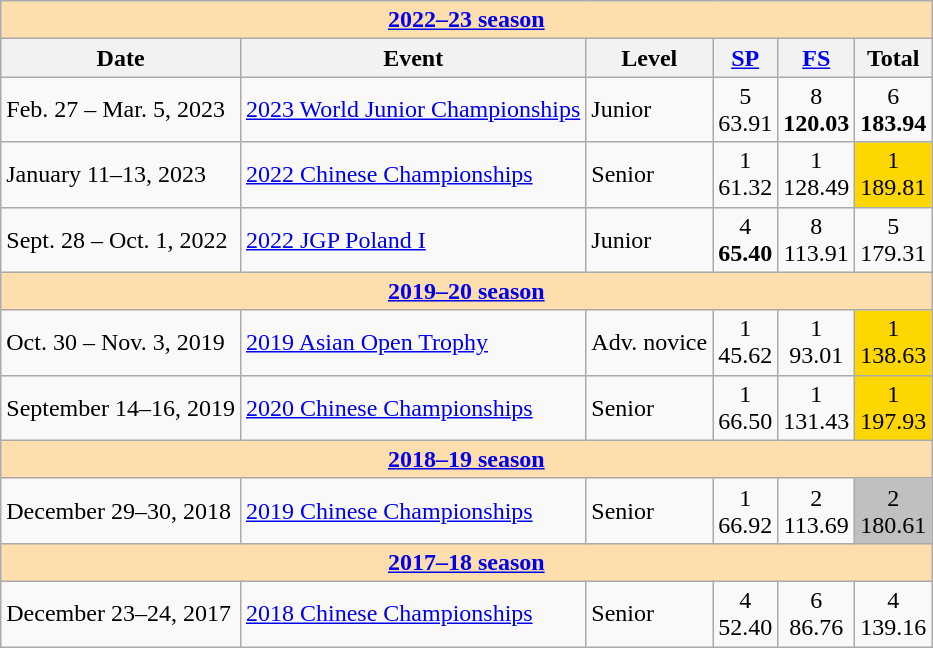<table class="wikitable">
<tr>
<td style="background-color: #ffdead; " colspan=6 align=center><a href='#'><strong>2022–23 season</strong></a></td>
</tr>
<tr>
<th>Date</th>
<th>Event</th>
<th>Level</th>
<th><a href='#'>SP</a></th>
<th><a href='#'>FS</a></th>
<th>Total</th>
</tr>
<tr>
<td>Feb. 27 – Mar. 5, 2023</td>
<td><a href='#'>2023 World Junior Championships</a></td>
<td>Junior</td>
<td align=center>5 <br> 63.91</td>
<td align=center>8 <br> <strong>120.03</strong></td>
<td align=center>6 <br> <strong>183.94</strong></td>
</tr>
<tr>
<td>January 11–13, 2023</td>
<td><a href='#'>2022 Chinese Championships</a></td>
<td>Senior</td>
<td align=center>1 <br> 61.32</td>
<td align=center>1 <br> 128.49</td>
<td align=center bgcolor=gold>1 <br> 189.81</td>
</tr>
<tr>
<td>Sept. 28 – Oct. 1, 2022</td>
<td><a href='#'>2022 JGP Poland I</a></td>
<td>Junior</td>
<td align=center>4 <br> <strong>65.40</strong></td>
<td align=center>8 <br> 113.91</td>
<td align=center>5 <br> 179.31</td>
</tr>
<tr>
<td style="background-color: #ffdead; " colspan=6 align=center><a href='#'><strong>2019–20 season</strong></a></td>
</tr>
<tr>
<td>Oct. 30 – Nov. 3, 2019</td>
<td><a href='#'>2019 Asian Open Trophy</a></td>
<td>Adv. novice</td>
<td align=center>1 <br> 45.62</td>
<td align=center>1 <br> 93.01</td>
<td align=center bgcolor=gold>1 <br> 138.63</td>
</tr>
<tr>
<td>September 14–16, 2019</td>
<td><a href='#'>2020 Chinese Championships</a></td>
<td>Senior</td>
<td align=center>1 <br> 66.50</td>
<td align=center>1 <br> 131.43</td>
<td align=center bgcolor=gold>1 <br> 197.93</td>
</tr>
<tr>
<th style="background-color: #ffdead;" colspan=6><a href='#'><strong>2018–19 season</strong></a></th>
</tr>
<tr>
<td>December 29–30, 2018</td>
<td><a href='#'>2019 Chinese Championships</a></td>
<td>Senior</td>
<td align=center>1 <br> 66.92</td>
<td align=center>2 <br> 113.69</td>
<td align=center bgcolor=silver>2 <br> 180.61</td>
</tr>
<tr>
<th style="background-color: #ffdead;" colspan=6><a href='#'><strong>2017–18 season</strong></a></th>
</tr>
<tr>
<td>December 23–24, 2017</td>
<td><a href='#'>2018 Chinese Championships</a></td>
<td>Senior</td>
<td align=center>4 <br> 52.40</td>
<td align=center>6 <br> 86.76</td>
<td align=center>4 <br> 139.16</td>
</tr>
</table>
